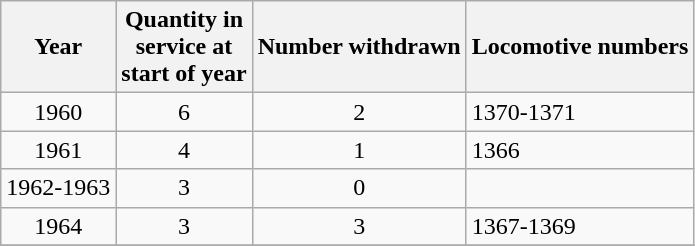<table class="wikitable" style=text-align:center>
<tr>
<th>Year</th>
<th>Quantity in<br>service at<br>start of year</th>
<th>Number withdrawn</th>
<th>Locomotive numbers</th>
</tr>
<tr>
<td>1960</td>
<td>6</td>
<td>2</td>
<td align=left>1370-1371</td>
</tr>
<tr>
<td>1961</td>
<td>4</td>
<td>1</td>
<td align=left>1366</td>
</tr>
<tr>
<td>1962-1963</td>
<td>3</td>
<td>0</td>
<td align=left></td>
</tr>
<tr>
<td>1964</td>
<td>3</td>
<td>3</td>
<td align=left>1367-1369</td>
</tr>
<tr>
</tr>
</table>
